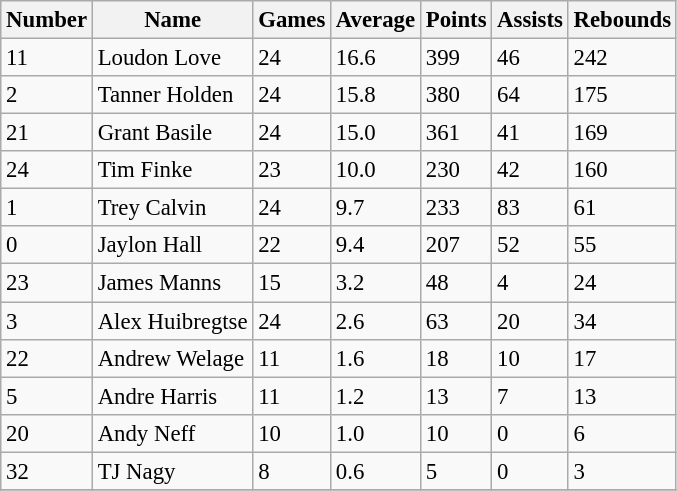<table class="wikitable" style="font-size: 95%;">
<tr>
<th>Number</th>
<th>Name</th>
<th>Games</th>
<th>Average</th>
<th>Points</th>
<th>Assists</th>
<th>Rebounds</th>
</tr>
<tr>
<td>11</td>
<td>Loudon Love</td>
<td>24</td>
<td>16.6</td>
<td>399</td>
<td>46</td>
<td>242</td>
</tr>
<tr>
<td>2</td>
<td>Tanner Holden</td>
<td>24</td>
<td>15.8</td>
<td>380</td>
<td>64</td>
<td>175</td>
</tr>
<tr>
<td>21</td>
<td>Grant Basile</td>
<td>24</td>
<td>15.0</td>
<td>361</td>
<td>41</td>
<td>169</td>
</tr>
<tr>
<td>24</td>
<td>Tim Finke</td>
<td>23</td>
<td>10.0</td>
<td>230</td>
<td>42</td>
<td>160</td>
</tr>
<tr>
<td>1</td>
<td>Trey Calvin</td>
<td>24</td>
<td>9.7</td>
<td>233</td>
<td>83</td>
<td>61</td>
</tr>
<tr>
<td>0</td>
<td>Jaylon Hall</td>
<td>22</td>
<td>9.4</td>
<td>207</td>
<td>52</td>
<td>55</td>
</tr>
<tr>
<td>23</td>
<td>James Manns</td>
<td>15</td>
<td>3.2</td>
<td>48</td>
<td>4</td>
<td>24</td>
</tr>
<tr>
<td>3</td>
<td>Alex Huibregtse</td>
<td>24</td>
<td>2.6</td>
<td>63</td>
<td>20</td>
<td>34</td>
</tr>
<tr>
<td>22</td>
<td>Andrew Welage</td>
<td>11</td>
<td>1.6</td>
<td>18</td>
<td>10</td>
<td>17</td>
</tr>
<tr>
<td>5</td>
<td>Andre Harris</td>
<td>11</td>
<td>1.2</td>
<td>13</td>
<td>7</td>
<td>13</td>
</tr>
<tr>
<td>20</td>
<td>Andy Neff</td>
<td>10</td>
<td>1.0</td>
<td>10</td>
<td>0</td>
<td>6</td>
</tr>
<tr>
<td>32</td>
<td>TJ Nagy</td>
<td>8</td>
<td>0.6</td>
<td>5</td>
<td>0</td>
<td>3</td>
</tr>
<tr>
</tr>
</table>
